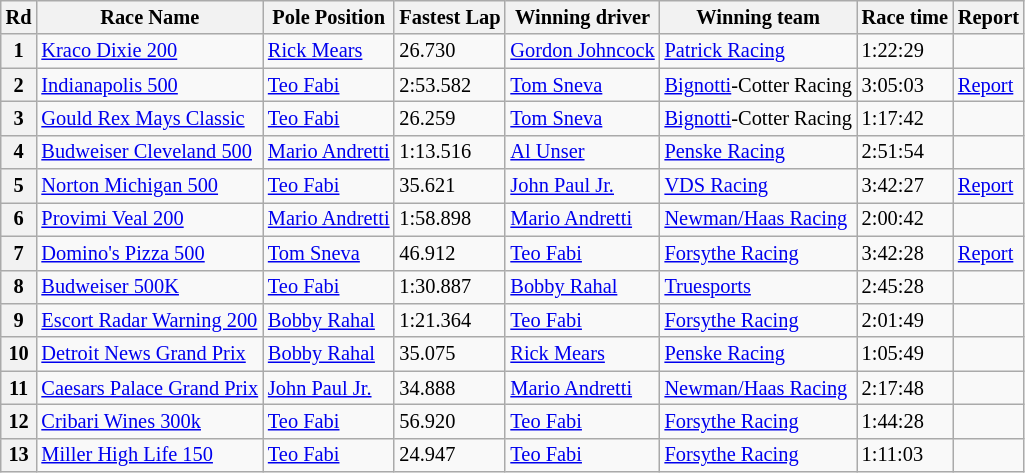<table class="wikitable" style="font-size: 85%;">
<tr>
<th>Rd</th>
<th>Race Name</th>
<th>Pole Position</th>
<th>Fastest Lap</th>
<th>Winning driver</th>
<th>Winning team</th>
<th>Race time</th>
<th>Report</th>
</tr>
<tr>
<th>1</th>
<td><a href='#'>Kraco Dixie 200</a></td>
<td> <a href='#'>Rick Mears</a></td>
<td>26.730</td>
<td> <a href='#'>Gordon Johncock</a></td>
<td><a href='#'>Patrick Racing</a></td>
<td>1:22:29</td>
<td></td>
</tr>
<tr>
<th>2</th>
<td><a href='#'>Indianapolis 500</a></td>
<td> <a href='#'>Teo Fabi</a></td>
<td>2:53.582</td>
<td> <a href='#'>Tom Sneva</a></td>
<td><a href='#'>Bignotti</a>-Cotter Racing</td>
<td>3:05:03</td>
<td><a href='#'>Report</a></td>
</tr>
<tr>
<th>3</th>
<td><a href='#'>Gould Rex Mays Classic</a></td>
<td> <a href='#'>Teo Fabi</a></td>
<td>26.259</td>
<td> <a href='#'>Tom Sneva</a></td>
<td><a href='#'>Bignotti</a>-Cotter Racing</td>
<td>1:17:42</td>
<td></td>
</tr>
<tr>
<th>4</th>
<td><a href='#'>Budweiser Cleveland 500</a></td>
<td> <a href='#'>Mario Andretti</a></td>
<td>1:13.516</td>
<td> <a href='#'>Al Unser</a></td>
<td><a href='#'>Penske Racing</a></td>
<td>2:51:54</td>
<td></td>
</tr>
<tr>
<th>5</th>
<td><a href='#'>Norton Michigan 500</a></td>
<td> <a href='#'>Teo Fabi</a></td>
<td>35.621</td>
<td> <a href='#'>John Paul Jr.</a></td>
<td><a href='#'>VDS Racing</a></td>
<td>3:42:27</td>
<td><a href='#'>Report</a></td>
</tr>
<tr>
<th>6</th>
<td><a href='#'>Provimi Veal 200</a></td>
<td> <a href='#'>Mario Andretti</a></td>
<td>1:58.898</td>
<td> <a href='#'>Mario Andretti</a></td>
<td><a href='#'>Newman/Haas Racing</a></td>
<td>2:00:42</td>
<td></td>
</tr>
<tr>
<th>7</th>
<td><a href='#'>Domino's Pizza 500</a></td>
<td> <a href='#'>Tom Sneva</a></td>
<td>46.912</td>
<td> <a href='#'>Teo Fabi</a></td>
<td><a href='#'>Forsythe Racing</a></td>
<td>3:42:28</td>
<td><a href='#'>Report</a></td>
</tr>
<tr>
<th>8</th>
<td><a href='#'>Budweiser 500K</a></td>
<td> <a href='#'>Teo Fabi</a></td>
<td>1:30.887</td>
<td> <a href='#'>Bobby Rahal</a></td>
<td><a href='#'>Truesports</a></td>
<td>2:45:28</td>
<td></td>
</tr>
<tr>
<th>9</th>
<td><a href='#'>Escort Radar Warning 200</a></td>
<td> <a href='#'>Bobby Rahal</a></td>
<td>1:21.364</td>
<td> <a href='#'>Teo Fabi</a></td>
<td><a href='#'>Forsythe Racing</a></td>
<td>2:01:49</td>
<td></td>
</tr>
<tr>
<th>10</th>
<td><a href='#'>Detroit News Grand Prix</a></td>
<td> <a href='#'>Bobby Rahal</a></td>
<td>35.075</td>
<td> <a href='#'>Rick Mears</a></td>
<td><a href='#'>Penske Racing</a></td>
<td>1:05:49</td>
<td></td>
</tr>
<tr>
<th>11</th>
<td><a href='#'>Caesars Palace Grand Prix</a></td>
<td> <a href='#'>John Paul Jr.</a></td>
<td>34.888</td>
<td> <a href='#'>Mario Andretti</a></td>
<td><a href='#'>Newman/Haas Racing</a></td>
<td>2:17:48</td>
<td></td>
</tr>
<tr>
<th>12</th>
<td><a href='#'>Cribari Wines 300k</a></td>
<td> <a href='#'>Teo Fabi</a></td>
<td>56.920</td>
<td> <a href='#'>Teo Fabi</a></td>
<td><a href='#'>Forsythe Racing</a></td>
<td>1:44:28</td>
<td></td>
</tr>
<tr>
<th>13</th>
<td><a href='#'>Miller High Life 150</a></td>
<td> <a href='#'>Teo Fabi</a></td>
<td>24.947</td>
<td> <a href='#'>Teo Fabi</a></td>
<td><a href='#'>Forsythe Racing</a></td>
<td>1:11:03</td>
<td></td>
</tr>
</table>
